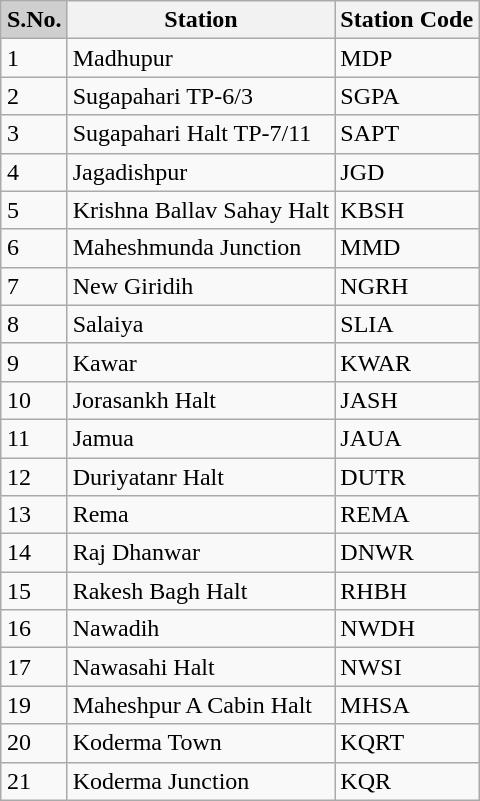<table class="wikitable sortable" style="margin:1em auto;">
<tr>
<th style="background-color:#cfcfcf;"  align="center">S.No.</th>
<th>Station</th>
<th>Station Code</th>
</tr>
<tr>
<td>1</td>
<td>Madhupur</td>
<td>MDP</td>
</tr>
<tr>
<td>2</td>
<td>Sugapahari TP-6/3</td>
<td>SGPA</td>
</tr>
<tr>
<td>3</td>
<td>Sugapahari Halt TP-7/11</td>
<td>SAPT</td>
</tr>
<tr>
<td>4</td>
<td>Jagadishpur</td>
<td>JGD</td>
</tr>
<tr>
<td>5</td>
<td>Krishna Ballav Sahay Halt</td>
<td>KBSH</td>
</tr>
<tr>
<td>6</td>
<td>Maheshmunda Junction</td>
<td>MMD</td>
</tr>
<tr>
<td>7</td>
<td>New Giridih</td>
<td>NGRH</td>
</tr>
<tr>
<td>8</td>
<td>Salaiya</td>
<td>SLIA</td>
</tr>
<tr>
<td>9</td>
<td>Kawar</td>
<td>KWAR</td>
</tr>
<tr>
<td>10</td>
<td>Jorasankh Halt</td>
<td>JASH</td>
</tr>
<tr>
<td>11</td>
<td>Jamua</td>
<td>JAUA</td>
</tr>
<tr>
<td>12</td>
<td>Duriyatanr Halt</td>
<td>DUTR</td>
</tr>
<tr>
<td>13</td>
<td>Rema</td>
<td>REMA</td>
</tr>
<tr>
<td>14</td>
<td>Raj Dhanwar</td>
<td>DNWR</td>
</tr>
<tr>
<td>15</td>
<td>Rakesh Bagh Halt</td>
<td>RHBH</td>
</tr>
<tr>
<td>16</td>
<td>Nawadih</td>
<td>NWDH</td>
</tr>
<tr>
<td>17</td>
<td>Nawasahi Halt</td>
<td>NWSI</td>
</tr>
<tr>
<td>19</td>
<td>Maheshpur A Cabin Halt</td>
<td>MHSA</td>
</tr>
<tr>
<td>20</td>
<td>Koderma Town</td>
<td>KQRT</td>
</tr>
<tr>
<td>21</td>
<td>Koderma Junction</td>
<td>KQR</td>
</tr>
</table>
